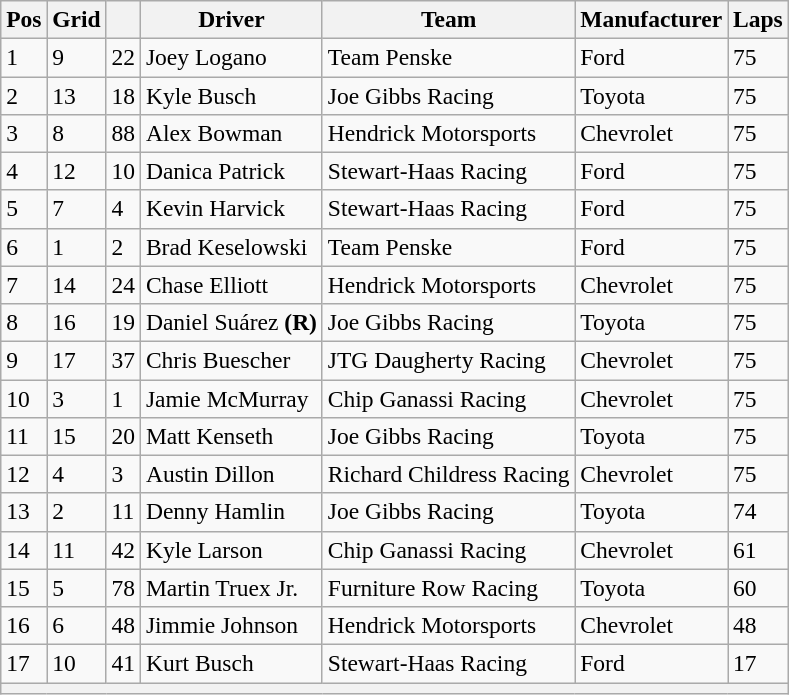<table class="wikitable" style="font-size:98%">
<tr>
<th>Pos</th>
<th>Grid</th>
<th></th>
<th>Driver</th>
<th>Team</th>
<th>Manufacturer</th>
<th>Laps</th>
</tr>
<tr>
<td>1</td>
<td>9</td>
<td>22</td>
<td>Joey Logano</td>
<td>Team Penske</td>
<td>Ford</td>
<td>75</td>
</tr>
<tr>
<td>2</td>
<td>13</td>
<td>18</td>
<td>Kyle Busch</td>
<td>Joe Gibbs Racing</td>
<td>Toyota</td>
<td>75</td>
</tr>
<tr>
<td>3</td>
<td>8</td>
<td>88</td>
<td>Alex Bowman</td>
<td>Hendrick Motorsports</td>
<td>Chevrolet</td>
<td>75</td>
</tr>
<tr>
<td>4</td>
<td>12</td>
<td>10</td>
<td>Danica Patrick</td>
<td>Stewart-Haas Racing</td>
<td>Ford</td>
<td>75</td>
</tr>
<tr>
<td>5</td>
<td>7</td>
<td>4</td>
<td>Kevin Harvick</td>
<td>Stewart-Haas Racing</td>
<td>Ford</td>
<td>75</td>
</tr>
<tr>
<td>6</td>
<td>1</td>
<td>2</td>
<td>Brad Keselowski</td>
<td>Team Penske</td>
<td>Ford</td>
<td>75</td>
</tr>
<tr>
<td>7</td>
<td>14</td>
<td>24</td>
<td>Chase Elliott</td>
<td>Hendrick Motorsports</td>
<td>Chevrolet</td>
<td>75</td>
</tr>
<tr>
<td>8</td>
<td>16</td>
<td>19</td>
<td>Daniel Suárez <strong>(R)</strong></td>
<td>Joe Gibbs Racing</td>
<td>Toyota</td>
<td>75</td>
</tr>
<tr>
<td>9</td>
<td>17</td>
<td>37</td>
<td>Chris Buescher</td>
<td>JTG Daugherty Racing</td>
<td>Chevrolet</td>
<td>75</td>
</tr>
<tr>
<td>10</td>
<td>3</td>
<td>1</td>
<td>Jamie McMurray</td>
<td>Chip Ganassi Racing</td>
<td>Chevrolet</td>
<td>75</td>
</tr>
<tr>
<td>11</td>
<td>15</td>
<td>20</td>
<td>Matt Kenseth</td>
<td>Joe Gibbs Racing</td>
<td>Toyota</td>
<td>75</td>
</tr>
<tr>
<td>12</td>
<td>4</td>
<td>3</td>
<td>Austin Dillon</td>
<td>Richard Childress Racing</td>
<td>Chevrolet</td>
<td>75</td>
</tr>
<tr>
<td>13</td>
<td>2</td>
<td>11</td>
<td>Denny Hamlin</td>
<td>Joe Gibbs Racing</td>
<td>Toyota</td>
<td>74</td>
</tr>
<tr>
<td>14</td>
<td>11</td>
<td>42</td>
<td>Kyle Larson</td>
<td>Chip Ganassi Racing</td>
<td>Chevrolet</td>
<td>61</td>
</tr>
<tr>
<td>15</td>
<td>5</td>
<td>78</td>
<td>Martin Truex Jr.</td>
<td>Furniture Row Racing</td>
<td>Toyota</td>
<td>60</td>
</tr>
<tr>
<td>16</td>
<td>6</td>
<td>48</td>
<td>Jimmie Johnson</td>
<td>Hendrick Motorsports</td>
<td>Chevrolet</td>
<td>48</td>
</tr>
<tr>
<td>17</td>
<td>10</td>
<td>41</td>
<td>Kurt Busch</td>
<td>Stewart-Haas Racing</td>
<td>Ford</td>
<td>17</td>
</tr>
<tr>
<th colspan="7"></th>
</tr>
</table>
